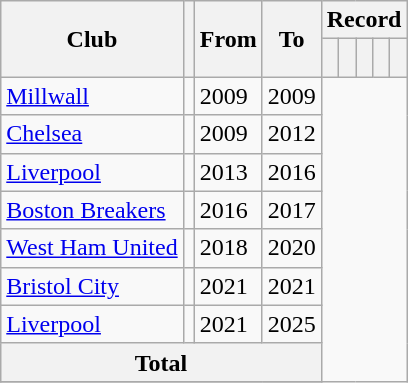<table class=wikitable style=text-align:center>
<tr>
<th rowspan=2>Club</th>
<th rowspan=2></th>
<th rowspan=2>From</th>
<th rowspan=2>To</th>
<th colspan=7>Record</th>
</tr>
<tr>
<th></th>
<th></th>
<th></th>
<th><br></th>
<th></th>
</tr>
<tr>
<td align=left><a href='#'>Millwall</a></td>
<td align=left></td>
<td align=left> 2009</td>
<td align=left> 2009<br>
</td>
</tr>
<tr>
<td align=left><a href='#'>Chelsea</a></td>
<td align=left></td>
<td align=left> 2009</td>
<td align=left>2012<br>
</td>
</tr>
<tr>
<td align=left><a href='#'>Liverpool</a></td>
<td align=left></td>
<td align=left>2013</td>
<td align=left>2016<br></td>
</tr>
<tr>
<td align=left><a href='#'>Boston Breakers</a></td>
<td align=left></td>
<td align=left>2016</td>
<td align=left>2017<br></td>
</tr>
<tr>
<td align=left><a href='#'>West Ham United</a></td>
<td align=left></td>
<td align=left>2018</td>
<td align=left>2020<br></td>
</tr>
<tr>
<td align=left><a href='#'>Bristol City</a></td>
<td align=left></td>
<td align=left>2021</td>
<td align=left>2021<br>
</td>
</tr>
<tr>
<td align=left><a href='#'>Liverpool</a></td>
<td align=left></td>
<td align=left>2021</td>
<td align=left>2025<br></td>
</tr>
<tr>
<th colspan=4>Total<br></th>
</tr>
<tr>
</tr>
</table>
